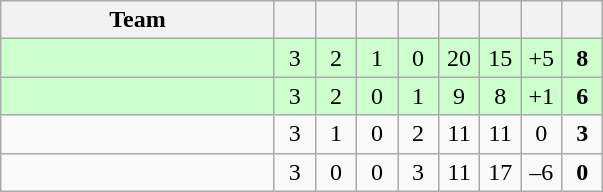<table class="wikitable" style="text-align: center;">
<tr>
<th width="175">Team</th>
<th width="20"></th>
<th width="20"></th>
<th width="20"></th>
<th width="20"></th>
<th width="20"></th>
<th width="20"></th>
<th width="20"></th>
<th width="20"></th>
</tr>
<tr align=center bgcolor=#ccffcc>
<td style="text-align:left;"></td>
<td>3</td>
<td>2</td>
<td>1</td>
<td>0</td>
<td>20</td>
<td>15</td>
<td>+5</td>
<td><strong>8</strong></td>
</tr>
<tr align=center bgcolor=#ccffcc>
<td style="text-align:left;"></td>
<td>3</td>
<td>2</td>
<td>0</td>
<td>1</td>
<td>9</td>
<td>8</td>
<td>+1</td>
<td><strong>6</strong></td>
</tr>
<tr>
<td style="text-align:left;"></td>
<td>3</td>
<td>1</td>
<td>0</td>
<td>2</td>
<td>11</td>
<td>11</td>
<td>0</td>
<td><strong>3</strong></td>
</tr>
<tr>
<td style="text-align:left;"></td>
<td>3</td>
<td>0</td>
<td>0</td>
<td>3</td>
<td>11</td>
<td>17</td>
<td>–6</td>
<td><strong>0</strong></td>
</tr>
</table>
